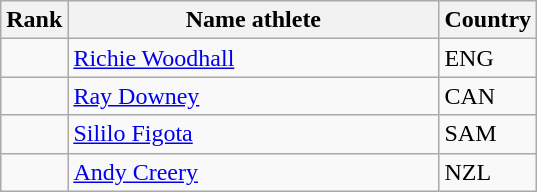<table class="wikitable">
<tr>
<th>Rank</th>
<th align="left" style="width: 15em">Name athlete</th>
<th>Country</th>
</tr>
<tr>
<td align="center"></td>
<td><a href='#'>Richie Woodhall</a></td>
<td> ENG</td>
</tr>
<tr>
<td align="center"></td>
<td><a href='#'>Ray Downey</a></td>
<td> CAN</td>
</tr>
<tr>
<td align="center"></td>
<td><a href='#'>Sililo Figota</a></td>
<td> SAM</td>
</tr>
<tr>
<td align="center"></td>
<td><a href='#'>Andy Creery</a></td>
<td> NZL</td>
</tr>
</table>
